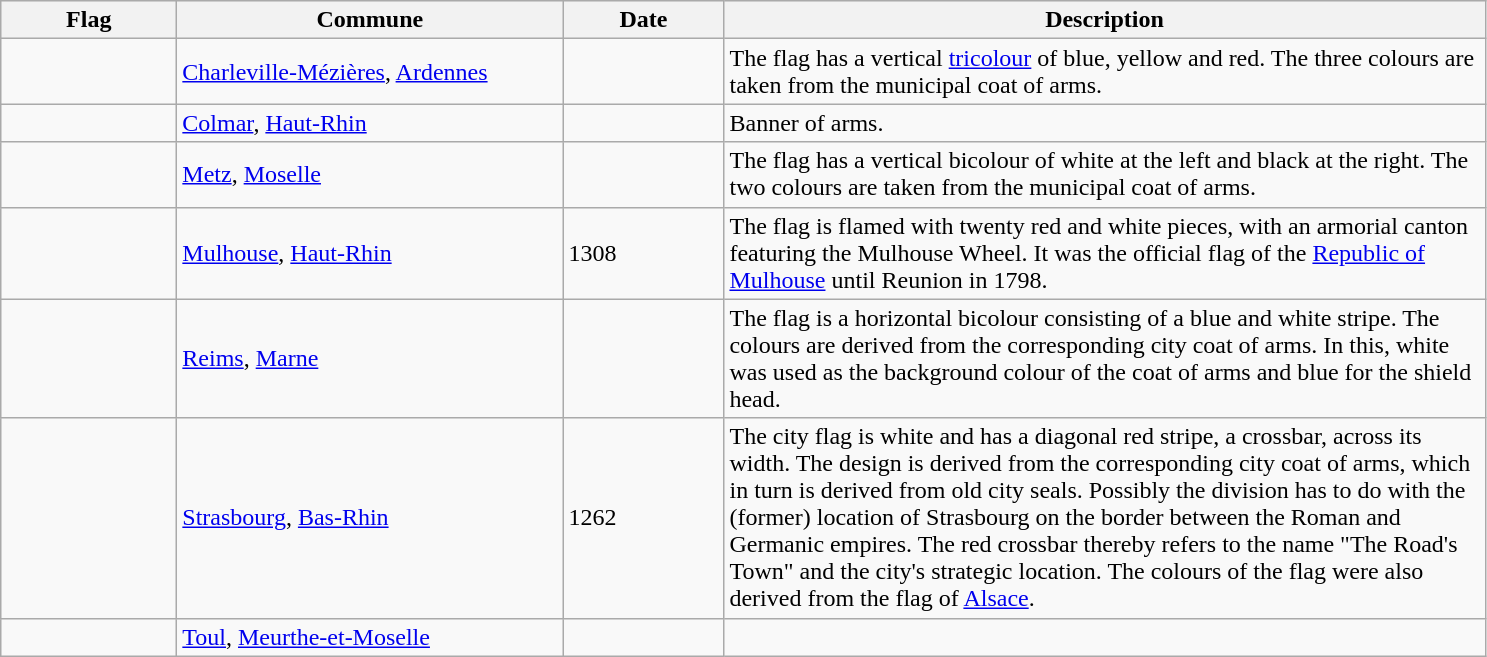<table class="wikitable">
<tr style="background:#efefef;">
<th style="width:110px;">Flag</th>
<th style="width:250px;">Commune</th>
<th style="width:100px;">Date</th>
<th style="width:500px;">Description</th>
</tr>
<tr>
<td></td>
<td><a href='#'>Charleville-Mézières</a>, <a href='#'>Ardennes</a></td>
<td></td>
<td>The flag has a vertical <a href='#'>tricolour</a> of blue, yellow and red. The three colours are taken from the municipal coat of arms.</td>
</tr>
<tr>
<td></td>
<td><a href='#'>Colmar</a>, <a href='#'>Haut-Rhin</a></td>
<td></td>
<td>Banner of arms.</td>
</tr>
<tr>
<td></td>
<td><a href='#'>Metz</a>, <a href='#'>Moselle</a></td>
<td></td>
<td>The flag has a vertical bicolour of white at the left and black at the right. The two colours are taken from the municipal coat of arms.</td>
</tr>
<tr>
<td></td>
<td><a href='#'>Mulhouse</a>, <a href='#'>Haut-Rhin</a></td>
<td>1308</td>
<td>The flag is flamed with twenty red and white pieces, with an armorial canton featuring the Mulhouse Wheel. It was the official flag of the <a href='#'>Republic of Mulhouse</a> until Reunion in 1798.</td>
</tr>
<tr>
<td></td>
<td><a href='#'>Reims</a>, <a href='#'>Marne</a></td>
<td></td>
<td>The flag is a horizontal bicolour consisting of a blue and white stripe. The colours are derived from the corresponding city coat of arms. In this, white was used as the background colour of the coat of arms and blue for the shield head.</td>
</tr>
<tr>
<td></td>
<td><a href='#'>Strasbourg</a>, <a href='#'>Bas-Rhin</a></td>
<td>1262</td>
<td>The city flag is white and has a diagonal red stripe, a crossbar, across its width. The design is derived from the corresponding city coat of arms, which in turn is derived from old city seals. Possibly the division has to do with the (former) location of Strasbourg on the border between the Roman and Germanic empires. The red crossbar thereby refers to the name "The Road's Town" and the city's strategic location. The colours of the flag were also derived from the flag of <a href='#'>Alsace</a>.</td>
</tr>
<tr>
<td></td>
<td><a href='#'>Toul</a>, <a href='#'>Meurthe-et-Moselle</a></td>
<td></td>
<td></td>
</tr>
</table>
